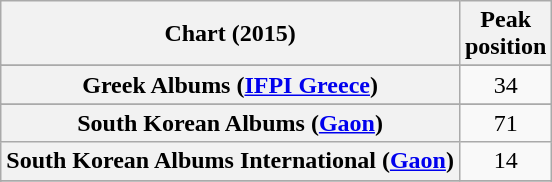<table class="wikitable sortable plainrowheaders" style="text-align:center">
<tr>
<th scope="col">Chart (2015)</th>
<th scope="col">Peak<br>position</th>
</tr>
<tr>
</tr>
<tr>
</tr>
<tr>
</tr>
<tr>
</tr>
<tr>
</tr>
<tr>
</tr>
<tr>
</tr>
<tr>
</tr>
<tr>
<th scope="row">Greek Albums (<a href='#'>IFPI Greece</a>)</th>
<td>34</td>
</tr>
<tr>
</tr>
<tr>
</tr>
<tr>
</tr>
<tr>
</tr>
<tr>
</tr>
<tr>
</tr>
<tr>
<th scope="row">South Korean Albums (<a href='#'>Gaon</a>)</th>
<td>71</td>
</tr>
<tr>
<th scope="row">South Korean Albums International (<a href='#'>Gaon</a>)</th>
<td>14</td>
</tr>
<tr>
</tr>
<tr>
</tr>
<tr>
</tr>
<tr>
</tr>
<tr>
</tr>
<tr>
</tr>
<tr>
</tr>
</table>
